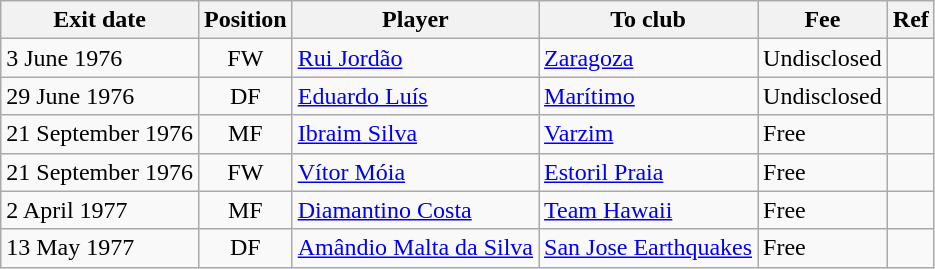<table class="wikitable">
<tr>
<th><strong>Exit date</strong></th>
<th><strong>Position</strong></th>
<th><strong>Player</strong></th>
<th><strong>To club</strong></th>
<th><strong>Fee</strong></th>
<th><strong>Ref</strong></th>
</tr>
<tr>
<td>3 June 1976</td>
<td style="text-align:center;">FW</td>
<td style="text-align:left;"><a href='#'>Rui Jordão</a></td>
<td style="text-align:left;"><a href='#'>Zaragoza</a></td>
<td>Undisclosed</td>
<td></td>
</tr>
<tr>
<td>29 June 1976</td>
<td style="text-align:center;">DF</td>
<td style="text-align:left;"><a href='#'>Eduardo Luís</a></td>
<td style="text-align:left;"><a href='#'>Marítimo</a></td>
<td>Undisclosed</td>
<td></td>
</tr>
<tr>
<td>21 September 1976</td>
<td style="text-align:center;">MF</td>
<td style="text-align:left;"><a href='#'>Ibraim Silva</a></td>
<td style="text-align:left;"><a href='#'>Varzim</a></td>
<td>Free</td>
<td></td>
</tr>
<tr>
<td>21 September 1976</td>
<td style="text-align:center;">FW</td>
<td style="text-align:left;"><a href='#'>Vítor Móia</a></td>
<td style="text-align:left;"><a href='#'>Estoril Praia</a></td>
<td>Free</td>
<td></td>
</tr>
<tr>
<td>2 April 1977</td>
<td style="text-align:center;">MF</td>
<td style="text-align:left;"><a href='#'>Diamantino Costa</a></td>
<td style="text-align:left;"><a href='#'>Team Hawaii</a></td>
<td>Free</td>
<td></td>
</tr>
<tr>
<td>13 May 1977</td>
<td style="text-align:center;">DF</td>
<td style="text-align:left;"><a href='#'>Amândio Malta da Silva</a></td>
<td style="text-align:left;"><a href='#'>San Jose Earthquakes</a></td>
<td>Free</td>
<td></td>
</tr>
</table>
